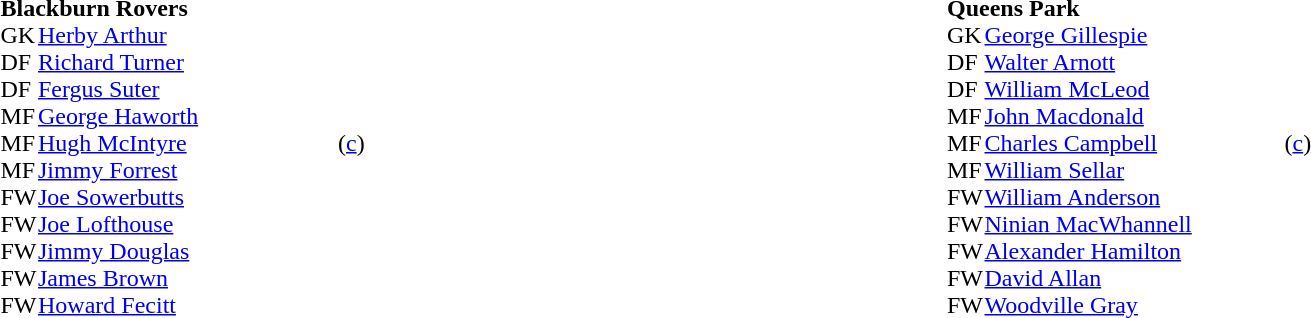<table style="width:100%;">
<tr>
<td style="vertical-align:top; width:50%;"><br><table style="width:100%;" cellspacing="0" cellpadding="0" border="0">
<tr>
<td colspan="4"><strong>Blackburn Rovers</strong><br></td>
</tr>
<tr>
<th width="25"></th>
<th style="width:200px;"></th>
<th></th>
</tr>
<tr>
<td>GK</td>
<td><a href='#'>Herby Arthur</a></td>
<td></td>
</tr>
<tr>
<td>DF</td>
<td><a href='#'>Richard Turner</a></td>
<td></td>
</tr>
<tr>
<td>DF</td>
<td><a href='#'>Fergus Suter</a></td>
<td></td>
</tr>
<tr>
<td>MF</td>
<td><a href='#'>George Haworth</a></td>
<td></td>
</tr>
<tr>
<td>MF</td>
<td><a href='#'>Hugh McIntyre</a></td>
<td>(<a href='#'>c</a>)</td>
</tr>
<tr>
<td>MF</td>
<td><a href='#'>Jimmy Forrest</a></td>
<td></td>
</tr>
<tr>
<td>FW</td>
<td><a href='#'>Joe Sowerbutts</a></td>
<td></td>
</tr>
<tr>
<td>FW</td>
<td><a href='#'>Joe Lofthouse</a></td>
<td></td>
</tr>
<tr>
<td>FW</td>
<td><a href='#'>Jimmy Douglas</a></td>
<td></td>
</tr>
<tr>
<td>FW</td>
<td><a href='#'>James Brown</a></td>
<td></td>
</tr>
<tr>
<td>FW</td>
<td><a href='#'>Howard Fecitt</a></td>
<td></td>
</tr>
</table>
</td>
<td style="vertical-align:top; width:50%;"><br><table cellspacing="0" cellpadding="0" style="width:100%;">
<tr>
<td colspan="4"><strong>Queens Park</strong><br></td>
</tr>
<tr>
<th width="25"></th>
<th style="width:200px;"></th>
<th></th>
</tr>
<tr>
<td>GK</td>
<td><a href='#'>George Gillespie</a></td>
<td></td>
</tr>
<tr>
<td>DF</td>
<td><a href='#'>Walter Arnott</a></td>
<td></td>
</tr>
<tr>
<td>DF</td>
<td><a href='#'>William McLeod</a></td>
<td></td>
</tr>
<tr>
<td>MF</td>
<td><a href='#'>John Macdonald</a></td>
<td></td>
</tr>
<tr>
<td>MF</td>
<td><a href='#'>Charles Campbell</a></td>
<td>(<a href='#'>c</a>)</td>
</tr>
<tr>
<td>MF</td>
<td><a href='#'>William Sellar</a></td>
<td></td>
</tr>
<tr>
<td>FW</td>
<td><a href='#'>William Anderson</a></td>
<td></td>
</tr>
<tr>
<td>FW</td>
<td><a href='#'>Ninian MacWhannell</a></td>
<td></td>
</tr>
<tr>
<td>FW</td>
<td><a href='#'>Alexander Hamilton</a></td>
<td></td>
</tr>
<tr>
<td>FW</td>
<td><a href='#'>David Allan</a></td>
<td></td>
</tr>
<tr>
<td>FW</td>
<td><a href='#'>Woodville Gray</a></td>
<td></td>
</tr>
</table>
</td>
</tr>
</table>
